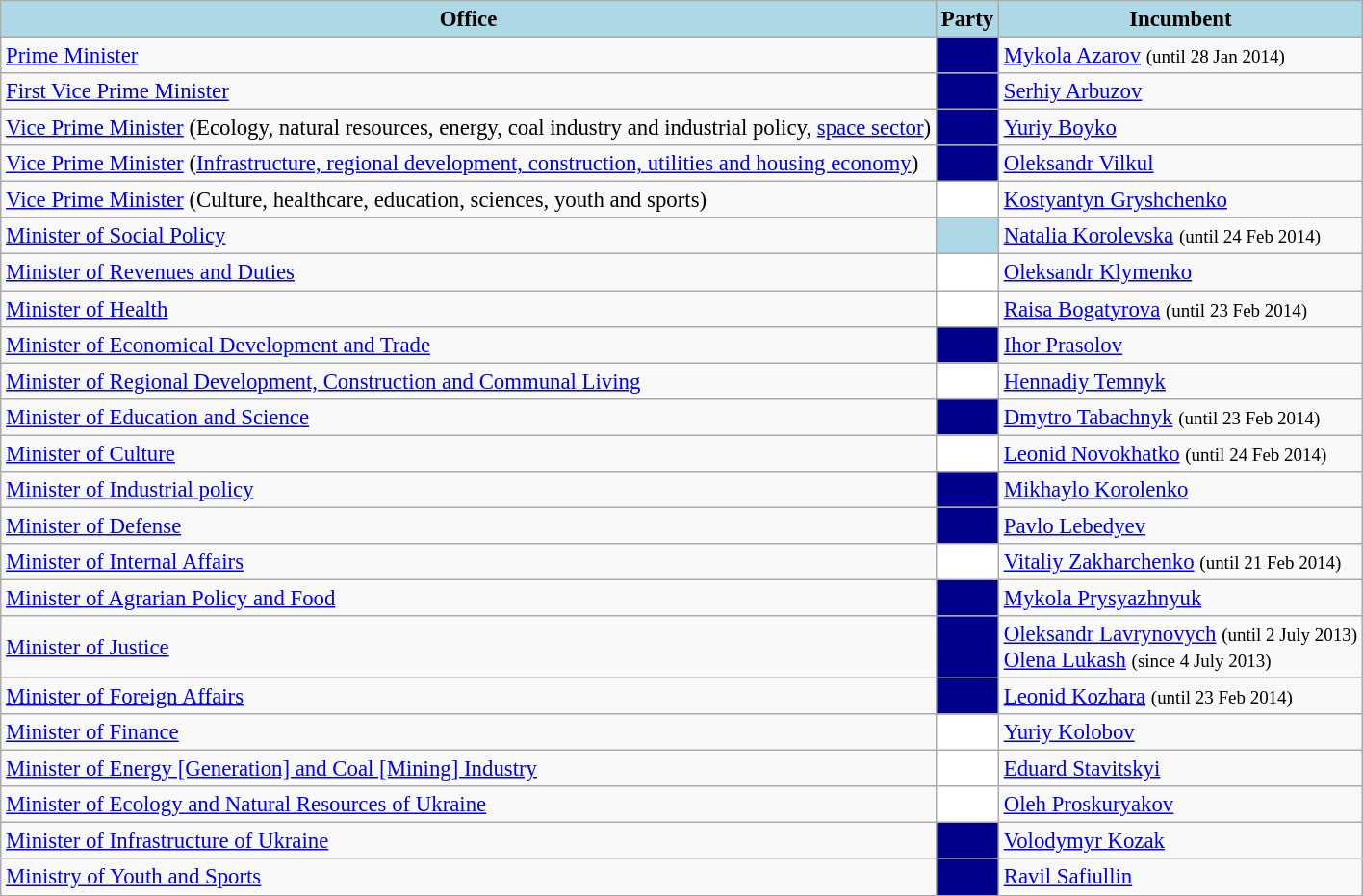<table class="wikitable" style="font-size: 95%;">
<tr>
<th colspan=1 style="background:#ADD8E6">Office</th>
<th colspan=0,1 style="background:#ADD8E6">Party</th>
<th colspan=1 style="background:#ADD8E6">Incumbent</th>
</tr>
<tr>
<td><a href='#'>Prime Minister</a></td>
<td style="background:darkblue"></td>
<td><a href='#'>Mykola Azarov</a> <small>(until 28 Jan 2014)</small></td>
</tr>
<tr>
<td><a href='#'>First Vice Prime Minister</a></td>
<td style="background:darkblue"></td>
<td><a href='#'>Serhiy Arbuzov</a></td>
</tr>
<tr>
<td><a href='#'>Vice Prime Minister</a> (Ecology, natural resources, energy, coal industry and industrial policy, <a href='#'>space sector</a>)</td>
<td style="background:darkblue"></td>
<td><a href='#'>Yuriy Boyko</a></td>
</tr>
<tr>
<td><a href='#'>Vice Prime Minister</a> (<a href='#'>Infrastructure, regional development, construction, utilities and housing economy</a>)</td>
<td style="background:darkblue"></td>
<td><a href='#'>Oleksandr Vilkul</a></td>
</tr>
<tr>
<td><a href='#'>Vice Prime Minister</a> (Culture, healthcare, education, sciences, youth and sports)</td>
<td style="background:white"></td>
<td><a href='#'>Kostyantyn Gryshchenko</a></td>
</tr>
<tr>
<td><a href='#'>Minister of Social Policy</a></td>
<td style="background:lightblue"></td>
<td><a href='#'>Natalia Korolevska</a> <small>(until 24 Feb 2014)</small></td>
</tr>
<tr>
<td><a href='#'>Minister of Revenues and Duties</a></td>
<td style="background:white"></td>
<td><a href='#'>Oleksandr Klymenko</a></td>
</tr>
<tr>
<td><a href='#'>Minister of Health</a></td>
<td style="background:white"></td>
<td><a href='#'>Raisa Bogatyrova</a> <small>(until 23 Feb 2014)</small></td>
</tr>
<tr>
<td><a href='#'>Minister of Economical Development and Trade</a></td>
<td style="background:darkblue"></td>
<td><a href='#'>Ihor Prasolov</a></td>
</tr>
<tr>
<td><a href='#'>Minister of Regional Development, Construction and Communal Living</a></td>
<td style="background:white"></td>
<td><a href='#'>Hennadiy Temnyk</a></td>
</tr>
<tr>
<td><a href='#'>Minister of Education and Science</a></td>
<td style="background:darkblue"></td>
<td><a href='#'>Dmytro Tabachnyk</a> <small>(until 23 Feb 2014)</small></td>
</tr>
<tr>
<td><a href='#'>Minister of Culture</a></td>
<td style="background:white"></td>
<td><a href='#'>Leonid Novokhatko</a> <small>(until 24 Feb 2014)</small></td>
</tr>
<tr>
<td><a href='#'>Minister of Industrial policy</a></td>
<td style="background:darkblue"></td>
<td><a href='#'>Mikhaylo Korolenko</a></td>
</tr>
<tr>
<td><a href='#'>Minister of Defense</a></td>
<td style="background:darkblue"></td>
<td><a href='#'>Pavlo Lebedyev</a></td>
</tr>
<tr>
<td><a href='#'>Minister of Internal Affairs</a></td>
<td style="background:white"></td>
<td><a href='#'>Vitaliy Zakharchenko</a> <small>(until 21 Feb 2014)</small></td>
</tr>
<tr>
<td><a href='#'>Minister of Agrarian Policy and Food</a></td>
<td style="background:darkblue"></td>
<td><a href='#'>Mykola Prysyazhnyuk</a></td>
</tr>
<tr>
<td><a href='#'>Minister of Justice</a></td>
<td style="background:darkblue"></td>
<td><a href='#'>Oleksandr Lavrynovych</a> <small>(until 2 July 2013)</small><br><a href='#'>Olena Lukash</a> <small>(since 4 July 2013)</small></td>
</tr>
<tr>
<td><a href='#'>Minister of Foreign Affairs</a></td>
<td style="background:darkblue"></td>
<td><a href='#'>Leonid Kozhara</a> <small>(until 23 Feb 2014)</small></td>
</tr>
<tr>
<td><a href='#'>Minister of Finance</a></td>
<td style="background:white"></td>
<td><a href='#'>Yuriy Kolobov</a></td>
</tr>
<tr>
<td><a href='#'>Minister of Energy [Generation] and Coal [Mining] Industry</a></td>
<td style="background:white"></td>
<td><a href='#'>Eduard Stavitskyi</a></td>
</tr>
<tr>
<td><a href='#'>Minister of Ecology and Natural Resources of Ukraine</a></td>
<td style= "background:white"></td>
<td><a href='#'>Oleh Proskuryakov</a></td>
</tr>
<tr>
<td><a href='#'>Minister of Infrastructure of Ukraine</a></td>
<td style="background:darkblue"></td>
<td><a href='#'>Volodymyr Kozak</a></td>
</tr>
<tr>
<td><a href='#'>Ministry of Youth and Sports</a></td>
<td style="background:darkblue"></td>
<td><a href='#'>Ravil Safiullin</a></td>
</tr>
</table>
